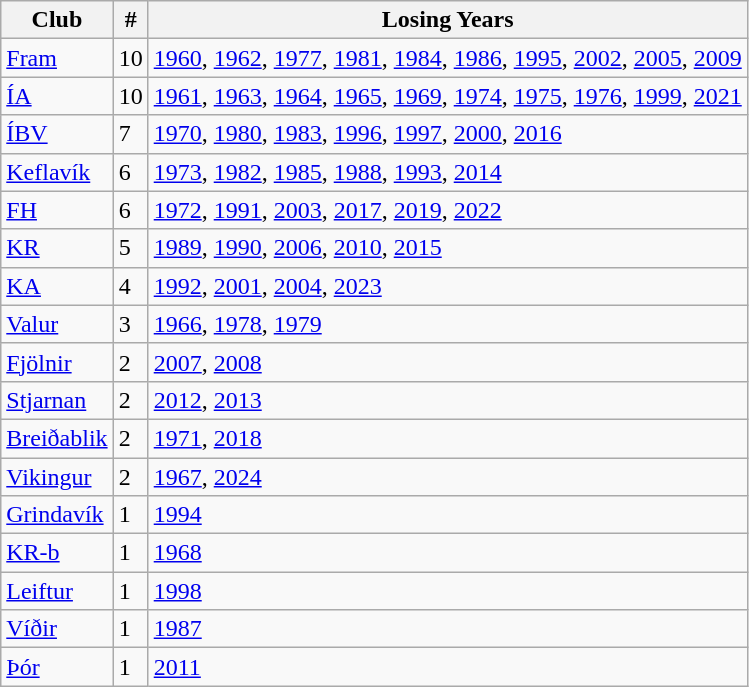<table class="wikitable">
<tr>
<th>Club</th>
<th>#</th>
<th>Losing Years</th>
</tr>
<tr>
<td><a href='#'>Fram</a></td>
<td>10</td>
<td><a href='#'>1960</a>, <a href='#'>1962</a>, <a href='#'>1977</a>, <a href='#'>1981</a>, <a href='#'>1984</a>, <a href='#'>1986</a>, <a href='#'>1995</a>, <a href='#'>2002</a>, <a href='#'>2005</a>, <a href='#'>2009</a></td>
</tr>
<tr>
<td><a href='#'>ÍA</a></td>
<td>10</td>
<td><a href='#'>1961</a>, <a href='#'>1963</a>, <a href='#'>1964</a>, <a href='#'>1965</a>, <a href='#'>1969</a>, <a href='#'>1974</a>, <a href='#'>1975</a>, <a href='#'>1976</a>, <a href='#'>1999</a>, <a href='#'>2021</a></td>
</tr>
<tr>
<td><a href='#'>ÍBV</a></td>
<td>7</td>
<td><a href='#'>1970</a>, <a href='#'>1980</a>, <a href='#'>1983</a>, <a href='#'>1996</a>, <a href='#'>1997</a>, <a href='#'>2000</a>, <a href='#'>2016</a></td>
</tr>
<tr>
<td><a href='#'>Keflavík</a></td>
<td>6</td>
<td><a href='#'>1973</a>, <a href='#'>1982</a>, <a href='#'>1985</a>, <a href='#'>1988</a>, <a href='#'>1993</a>, <a href='#'>2014</a></td>
</tr>
<tr>
<td><a href='#'>FH</a></td>
<td>6</td>
<td><a href='#'>1972</a>, <a href='#'>1991</a>, <a href='#'>2003</a>, <a href='#'>2017</a>, <a href='#'>2019</a>, <a href='#'>2022</a></td>
</tr>
<tr>
<td><a href='#'>KR</a></td>
<td>5</td>
<td><a href='#'>1989</a>, <a href='#'>1990</a>, <a href='#'>2006</a>, <a href='#'>2010</a>, <a href='#'>2015</a></td>
</tr>
<tr>
<td><a href='#'>KA</a></td>
<td>4</td>
<td><a href='#'>1992</a>, <a href='#'>2001</a>, <a href='#'>2004</a>, <a href='#'>2023</a></td>
</tr>
<tr>
<td><a href='#'>Valur</a></td>
<td>3</td>
<td><a href='#'>1966</a>, <a href='#'>1978</a>, <a href='#'>1979</a></td>
</tr>
<tr>
<td><a href='#'>Fjölnir</a></td>
<td>2</td>
<td><a href='#'>2007</a>, <a href='#'>2008</a></td>
</tr>
<tr>
<td><a href='#'>Stjarnan</a></td>
<td>2</td>
<td><a href='#'>2012</a>, <a href='#'>2013</a></td>
</tr>
<tr>
<td><a href='#'>Breiðablik</a></td>
<td>2</td>
<td><a href='#'>1971</a>, <a href='#'>2018</a></td>
</tr>
<tr>
<td><a href='#'>Vikingur</a></td>
<td>2</td>
<td><a href='#'>1967</a>, <a href='#'>2024</a></td>
</tr>
<tr>
<td><a href='#'>Grindavík</a></td>
<td>1</td>
<td><a href='#'>1994</a></td>
</tr>
<tr>
<td><a href='#'>KR-b</a></td>
<td>1</td>
<td><a href='#'>1968</a></td>
</tr>
<tr>
<td><a href='#'>Leiftur</a></td>
<td>1</td>
<td><a href='#'>1998</a></td>
</tr>
<tr>
<td><a href='#'>Víðir</a></td>
<td>1</td>
<td><a href='#'>1987</a></td>
</tr>
<tr>
<td><a href='#'>Þór</a></td>
<td>1</td>
<td><a href='#'>2011</a></td>
</tr>
</table>
